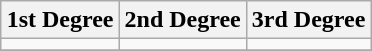<table class="wikitable" style="margin:1em auto;">
<tr>
<th>1st Degree</th>
<th>2nd Degree</th>
<th>3rd Degree</th>
</tr>
<tr>
<td></td>
<td></td>
<td></td>
</tr>
<tr>
</tr>
</table>
